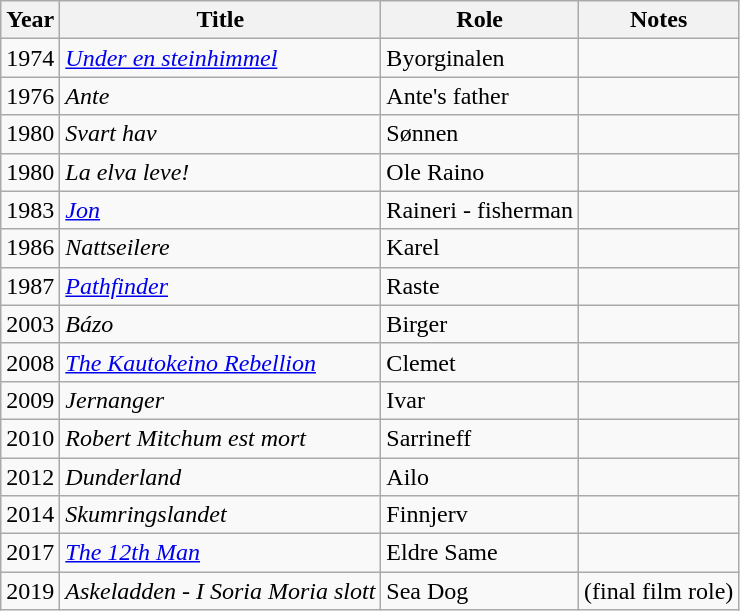<table class="wikitable">
<tr>
<th>Year</th>
<th>Title</th>
<th>Role</th>
<th>Notes</th>
</tr>
<tr>
<td>1974</td>
<td><em><a href='#'>Under en steinhimmel</a></em></td>
<td>Byorginalen</td>
<td></td>
</tr>
<tr>
<td>1976</td>
<td><em>Ante</em></td>
<td>Ante's father</td>
<td></td>
</tr>
<tr>
<td>1980</td>
<td><em>Svart hav</em></td>
<td>Sønnen</td>
<td></td>
</tr>
<tr>
<td>1980</td>
<td><em>La elva leve!</em></td>
<td>Ole Raino</td>
<td></td>
</tr>
<tr>
<td>1983</td>
<td><em><a href='#'>Jon</a></em></td>
<td>Raineri - fisherman</td>
<td></td>
</tr>
<tr>
<td>1986</td>
<td><em>Nattseilere</em></td>
<td>Karel</td>
<td></td>
</tr>
<tr>
<td>1987</td>
<td><em><a href='#'>Pathfinder</a></em></td>
<td>Raste</td>
<td></td>
</tr>
<tr>
<td>2003</td>
<td><em>Bázo</em></td>
<td>Birger</td>
<td></td>
</tr>
<tr>
<td>2008</td>
<td><em><a href='#'>The Kautokeino Rebellion</a></em></td>
<td>Clemet</td>
<td></td>
</tr>
<tr>
<td>2009</td>
<td><em>Jernanger</em></td>
<td>Ivar</td>
<td></td>
</tr>
<tr>
<td>2010</td>
<td><em>Robert Mitchum est mort</em></td>
<td>Sarrineff</td>
<td></td>
</tr>
<tr>
<td>2012</td>
<td><em>Dunderland</em></td>
<td>Ailo</td>
<td></td>
</tr>
<tr>
<td>2014</td>
<td><em>Skumringslandet</em></td>
<td>Finnjerv</td>
<td></td>
</tr>
<tr>
<td>2017</td>
<td><em><a href='#'>The 12th Man</a></em></td>
<td>Eldre Same</td>
<td></td>
</tr>
<tr>
<td>2019</td>
<td><em>Askeladden - I Soria Moria slott</em></td>
<td>Sea Dog</td>
<td>(final film role)</td>
</tr>
</table>
